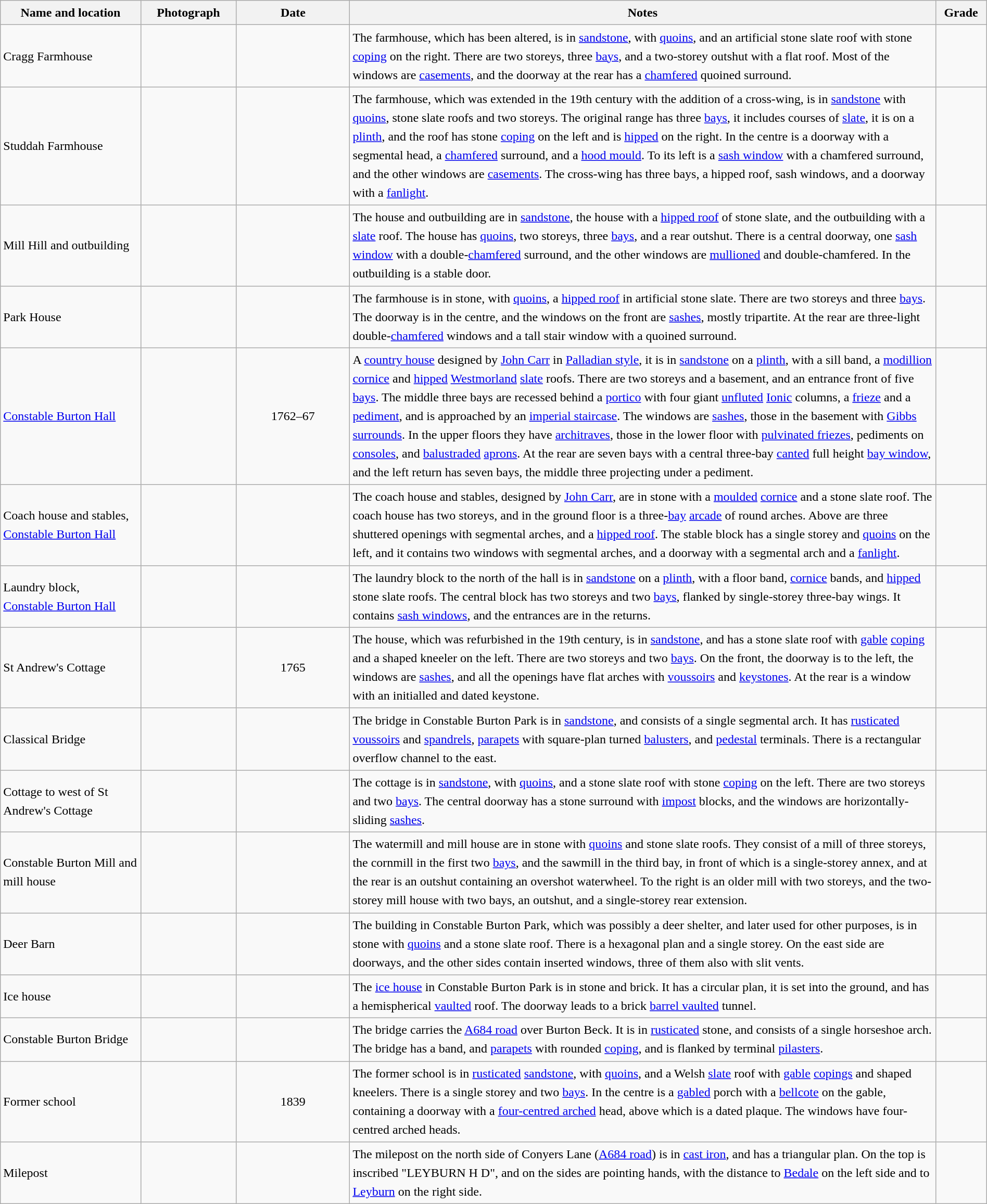<table class="wikitable sortable plainrowheaders" style="width:100%; border:0px; text-align:left; line-height:150%">
<tr>
<th scope="col"  style="width:150px">Name and location</th>
<th scope="col"  style="width:100px" class="unsortable">Photograph</th>
<th scope="col"  style="width:120px">Date</th>
<th scope="col"  style="width:650px" class="unsortable">Notes</th>
<th scope="col"  style="width:50px">Grade</th>
</tr>
<tr>
<td>Cragg Farmhouse<br><small></small></td>
<td></td>
<td align="center"></td>
<td>The farmhouse, which has been altered, is in <a href='#'>sandstone</a>, with <a href='#'>quoins</a>, and an artificial stone slate roof with stone <a href='#'>coping</a> on the right.  There are two storeys, three <a href='#'>bays</a>, and a two-storey outshut with a flat roof.  Most of the windows are <a href='#'>casements</a>, and the doorway at the rear has a <a href='#'>chamfered</a> quoined surround.</td>
<td align="center" ></td>
</tr>
<tr>
<td>Studdah Farmhouse<br><small></small></td>
<td></td>
<td align="center"></td>
<td>The farmhouse, which was extended in the 19th century with the addition of a cross-wing, is in <a href='#'>sandstone</a> with <a href='#'>quoins</a>, stone slate roofs and two storeys.  The original range has three <a href='#'>bays</a>, it includes courses of <a href='#'>slate</a>, it is on a <a href='#'>plinth</a>, and the roof has stone <a href='#'>coping</a> on the left and is <a href='#'>hipped</a> on the right.  In the centre is a doorway with a segmental head, a <a href='#'>chamfered</a> surround, and a <a href='#'>hood mould</a>.  To its left is a <a href='#'>sash window</a> with a chamfered surround, and the other windows are <a href='#'>casements</a>.  The cross-wing has three bays, a hipped roof, sash windows, and a doorway with a <a href='#'>fanlight</a>.</td>
<td align="center" ></td>
</tr>
<tr>
<td>Mill Hill and outbuilding<br><small></small></td>
<td></td>
<td align="center"></td>
<td>The house and outbuilding are in <a href='#'>sandstone</a>, the house with a <a href='#'>hipped roof</a> of stone slate, and the outbuilding with a <a href='#'>slate</a> roof.  The house has <a href='#'>quoins</a>, two storeys, three <a href='#'>bays</a>, and a rear outshut.  There is a central doorway, one <a href='#'>sash window</a> with a double-<a href='#'>chamfered</a> surround, and the other windows are <a href='#'>mullioned</a> and double-chamfered.  In the outbuilding is a stable door.</td>
<td align="center" ></td>
</tr>
<tr>
<td>Park House<br><small></small></td>
<td></td>
<td align="center"></td>
<td>The farmhouse is in stone, with <a href='#'>quoins</a>,  a <a href='#'>hipped roof</a> in artificial stone slate.  There are two storeys and three <a href='#'>bays</a>.  The doorway is in the centre, and the windows on the front are <a href='#'>sashes</a>, mostly tripartite.  At the rear are three-light double-<a href='#'>chamfered</a>  windows and a tall stair window with a quoined surround.</td>
<td align="center" ></td>
</tr>
<tr>
<td><a href='#'>Constable Burton Hall</a><br><small></small></td>
<td></td>
<td align="center">1762–67</td>
<td>A <a href='#'>country house</a> designed by <a href='#'>John Carr</a> in <a href='#'>Palladian style</a>, it is in <a href='#'>sandstone</a> on a <a href='#'>plinth</a>, with a sill band, a <a href='#'>modillion</a> <a href='#'>cornice</a> and <a href='#'>hipped</a>  <a href='#'>Westmorland</a> <a href='#'>slate</a> roofs.  There are two storeys and a basement, and an entrance front of five <a href='#'>bays</a>.  The middle three bays are recessed behind a <a href='#'>portico</a> with four giant <a href='#'>unfluted</a> <a href='#'>Ionic</a> columns, a <a href='#'>frieze</a> and a <a href='#'>pediment</a>, and is approached by an <a href='#'>imperial staircase</a>.  The windows are <a href='#'>sashes</a>, those in the basement with <a href='#'>Gibbs surrounds</a>.  In the upper floors they have <a href='#'>architraves</a>, those in the lower floor with <a href='#'>pulvinated friezes</a>, pediments on <a href='#'>consoles</a>, and <a href='#'>balustraded</a> <a href='#'>aprons</a>.  At the rear are seven bays with a central three-bay <a href='#'>canted</a> full height <a href='#'>bay window</a>, and the left return has seven bays, the middle three projecting under a pediment.</td>
<td align="center" ></td>
</tr>
<tr>
<td>Coach house and stables,<br><a href='#'>Constable Burton Hall</a><br><small></small></td>
<td></td>
<td align="center"></td>
<td>The coach house and stables, designed by <a href='#'>John Carr</a>, are in stone with a <a href='#'>moulded</a> <a href='#'>cornice</a> and a stone slate roof.  The coach house has two storeys, and in the ground floor is a three-<a href='#'>bay</a> <a href='#'>arcade</a> of round arches.  Above are three shuttered openings with segmental arches, and a <a href='#'>hipped roof</a>.  The stable block has a single storey and <a href='#'>quoins</a> on the left, and it contains two windows with segmental arches, and a doorway with a segmental arch and a <a href='#'>fanlight</a>.</td>
<td align="center" ></td>
</tr>
<tr>
<td>Laundry block,<br><a href='#'>Constable Burton Hall</a><br><small></small></td>
<td></td>
<td align="center"></td>
<td>The laundry block to the north of the hall is in <a href='#'>sandstone</a> on a <a href='#'>plinth</a>, with a floor band, <a href='#'>cornice</a> bands, and <a href='#'>hipped</a> stone slate roofs.  The central block has two storeys and two <a href='#'>bays</a>, flanked by single-storey three-bay wings.  It contains <a href='#'>sash windows</a>, and the entrances are in the returns.</td>
<td align="center" ></td>
</tr>
<tr>
<td>St Andrew's Cottage<br><small></small></td>
<td></td>
<td align="center">1765</td>
<td>The house, which was refurbished in the 19th century, is in <a href='#'>sandstone</a>, and has a stone slate roof with <a href='#'>gable</a> <a href='#'>coping</a> and a shaped kneeler on the left.  There are two storeys and two <a href='#'>bays</a>.  On the front, the doorway is to the left, the windows are <a href='#'>sashes</a>, and all the openings have flat arches with <a href='#'>voussoirs</a> and <a href='#'>keystones</a>.  At the rear is a window with an initialled and dated keystone.</td>
<td align="center" ></td>
</tr>
<tr>
<td>Classical Bridge<br><small></small></td>
<td></td>
<td align="center"></td>
<td>The bridge in Constable Burton Park is in <a href='#'>sandstone</a>, and consists of a single segmental arch.  It has <a href='#'>rusticated</a> <a href='#'>voussoirs</a> and <a href='#'>spandrels</a>, <a href='#'>parapets</a> with square-plan turned <a href='#'>balusters</a>, and <a href='#'>pedestal</a> terminals.  There is a rectangular overflow channel to the east.</td>
<td align="center" ></td>
</tr>
<tr>
<td>Cottage to west of St Andrew's Cottage<br><small></small></td>
<td></td>
<td align="center"></td>
<td>The cottage is in <a href='#'>sandstone</a>, with <a href='#'>quoins</a>, and a stone slate roof with stone <a href='#'>coping</a> on the left.  There are two storeys and two <a href='#'>bays</a>.  The central doorway has a stone surround with <a href='#'>impost</a> blocks, and the windows are horizontally-sliding <a href='#'>sashes</a>.</td>
<td align="center" ></td>
</tr>
<tr>
<td>Constable Burton Mill and mill house<br><small></small></td>
<td></td>
<td align="center"></td>
<td>The watermill and mill house are in stone with <a href='#'>quoins</a> and stone slate roofs.  They consist of a mill of three storeys, the cornmill in the first two <a href='#'>bays</a>, and the sawmill in the third bay, in front of which is a single-storey annex, and at the rear is an outshut containing an overshot waterwheel.  To the right is an older mill with two storeys, and the two-storey mill house with two bays, an outshut, and a single-storey rear extension.</td>
<td align="center" ></td>
</tr>
<tr>
<td>Deer Barn<br><small></small></td>
<td></td>
<td align="center"></td>
<td>The building in Constable Burton Park, which was possibly a deer shelter, and later used for other purposes, is in stone with <a href='#'>quoins</a> and a stone slate roof.  There is a hexagonal plan and a single storey.  On the east side are doorways, and the other sides contain inserted windows, three of them also with slit vents.</td>
<td align="center" ></td>
</tr>
<tr>
<td>Ice house<br><small></small></td>
<td></td>
<td align="center"></td>
<td>The <a href='#'>ice house</a> in Constable Burton Park is in stone and brick.  It has a circular plan, it is set into the ground, and has a hemispherical <a href='#'>vaulted</a> roof.  The doorway leads to a brick <a href='#'>barrel vaulted</a> tunnel.</td>
<td align="center" ></td>
</tr>
<tr>
<td>Constable Burton Bridge<br><small></small></td>
<td></td>
<td align="center"></td>
<td>The bridge carries the <a href='#'>A684 road</a> over Burton Beck.  It is in <a href='#'>rusticated</a> stone, and consists of a single horseshoe arch. The bridge has a band, and <a href='#'>parapets</a> with rounded <a href='#'>coping</a>, and is flanked by terminal <a href='#'>pilasters</a>.</td>
<td align="center" ></td>
</tr>
<tr>
<td>Former school<br><small></small></td>
<td></td>
<td align="center">1839</td>
<td>The former school is in <a href='#'>rusticated</a> <a href='#'>sandstone</a>, with <a href='#'>quoins</a>, and a Welsh <a href='#'>slate</a> roof with <a href='#'>gable</a> <a href='#'>copings</a> and shaped kneelers. There is a single storey and two <a href='#'>bays</a>.  In the centre is a <a href='#'>gabled</a> porch with a <a href='#'>bellcote</a> on the gable, containing a doorway with a <a href='#'>four-centred arched</a> head, above which is a dated plaque.  The windows have four-centred arched heads.</td>
<td align="center" ></td>
</tr>
<tr>
<td>Milepost<br><small></small></td>
<td></td>
<td align="center"></td>
<td>The milepost on the north side of Conyers Lane (<a href='#'>A684 road</a>) is in <a href='#'>cast iron</a>, and has a triangular plan.  On the top is inscribed "LEYBURN H D", and on the sides are pointing hands, with the distance to <a href='#'>Bedale</a> on the left side and to <a href='#'>Leyburn</a> on the right side.</td>
<td align="center" ></td>
</tr>
<tr>
</tr>
</table>
